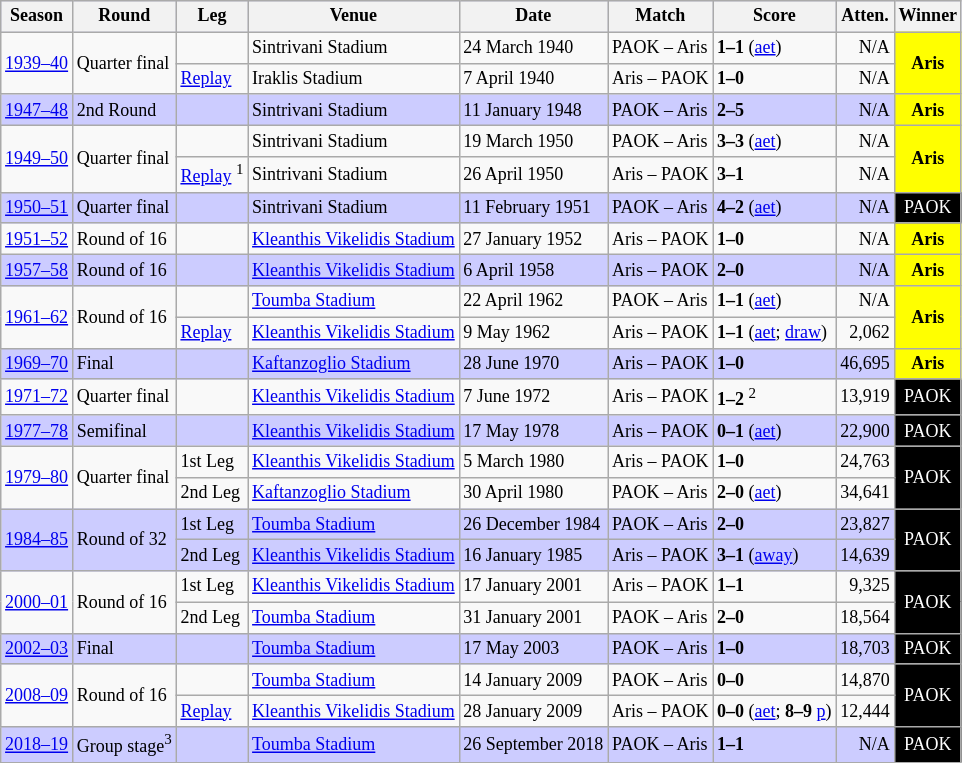<table class="wikitable" style="text-align: left; font-size: 12px">
<tr bgcolor="#ccccff">
<th>Season</th>
<th>Round</th>
<th>Leg</th>
<th>Venue</th>
<th>Date</th>
<th>Match</th>
<th>Score</th>
<th>Atten.</th>
<th>Winner</th>
</tr>
<tr>
<td rowspan=2><a href='#'>1939–40</a></td>
<td rowspan=2>Quarter final</td>
<td></td>
<td>Sintrivani Stadium</td>
<td>24 March 1940</td>
<td>PAOK – Aris</td>
<td><strong>1–1</strong> (<a href='#'>aet</a>)</td>
<td align="right">N/A</td>
<td rowspan=2 bgcolor=#FFFF00 align="center"><strong>Aris</strong></td>
</tr>
<tr>
<td><a href='#'>Replay</a></td>
<td>Iraklis Stadium</td>
<td>7 April 1940</td>
<td>Aris – PAOK</td>
<td><strong>1–0</strong></td>
<td align="right">N/A</td>
</tr>
<tr>
<td bgcolor="#ccccff"><a href='#'>1947–48</a></td>
<td bgcolor="#ccccff">2nd Round</td>
<td bgcolor="#ccccff"></td>
<td bgcolor="#ccccff">Sintrivani Stadium</td>
<td bgcolor="#ccccff">11 January 1948</td>
<td bgcolor="#ccccff">PAOK – Aris</td>
<td bgcolor="#ccccff"><strong>2–5</strong></td>
<td bgcolor="#ccccff" align="right">N/A</td>
<td bgcolor=#FFFF00 align="center"><strong>Aris</strong></td>
</tr>
<tr>
<td rowspan=2><a href='#'>1949–50</a></td>
<td rowspan=2>Quarter final</td>
<td></td>
<td>Sintrivani Stadium</td>
<td>19 March 1950</td>
<td>PAOK – Aris</td>
<td><strong>3–3</strong> (<a href='#'>aet</a>)</td>
<td align="right">N/A</td>
<td rowspan=2 bgcolor=#FFFF00 align="center"><strong>Aris</strong></td>
</tr>
<tr>
<td><a href='#'>Replay</a> <sup>1</sup></td>
<td>Sintrivani Stadium</td>
<td>26 April 1950</td>
<td>Aris – PAOK</td>
<td><strong>3–1</strong></td>
<td align="right">N/A</td>
</tr>
<tr>
<td bgcolor="#ccccff"><a href='#'>1950–51</a></td>
<td bgcolor="#ccccff">Quarter final</td>
<td bgcolor="#ccccff"></td>
<td bgcolor="#ccccff">Sintrivani Stadium</td>
<td bgcolor="#ccccff">11 February 1951</td>
<td bgcolor="#ccccff">PAOK – Aris</td>
<td bgcolor="#ccccff"><strong>4–2</strong> (<a href='#'>aet</a>)</td>
<td bgcolor="#ccccff" align="right">N/A</td>
<td align="center" style="color:white;background:#000000">PAOK</td>
</tr>
<tr>
<td><a href='#'>1951–52</a></td>
<td>Round of 16</td>
<td></td>
<td><a href='#'>Kleanthis Vikelidis Stadium</a></td>
<td>27 January 1952</td>
<td>Aris – PAOK</td>
<td><strong>1–0</strong></td>
<td align="right">N/A</td>
<td bgcolor=#FFFF00 align="center"><strong>Aris</strong></td>
</tr>
<tr>
<td bgcolor="#ccccff"><a href='#'>1957–58</a></td>
<td bgcolor="#ccccff">Round of 16</td>
<td bgcolor="#ccccff"></td>
<td bgcolor="#ccccff"><a href='#'>Kleanthis Vikelidis Stadium</a></td>
<td bgcolor="#ccccff">6 April 1958</td>
<td bgcolor="#ccccff">Aris – PAOK</td>
<td bgcolor="#ccccff"><strong>2–0</strong></td>
<td bgcolor="#ccccff" align="right">N/A</td>
<td bgcolor=#FFFF00 align="center"><strong>Aris</strong></td>
</tr>
<tr>
<td rowspan=2><a href='#'>1961–62</a></td>
<td rowspan=2>Round of 16</td>
<td></td>
<td><a href='#'>Toumba Stadium</a></td>
<td>22 April 1962</td>
<td>PAOK – Aris</td>
<td><strong>1–1</strong> (<a href='#'>aet</a>)</td>
<td align="right">N/A</td>
<td rowspan=2 bgcolor=#FFFF00 align="center"><strong>Aris</strong></td>
</tr>
<tr>
<td><a href='#'>Replay</a></td>
<td><a href='#'>Kleanthis Vikelidis Stadium</a></td>
<td>9 May 1962</td>
<td>Aris – PAOK</td>
<td><strong>1–1</strong> (<a href='#'>aet</a>; <a href='#'>draw</a>)</td>
<td align="right">2,062</td>
</tr>
<tr>
<td bgcolor="#ccccff"><a href='#'>1969–70</a></td>
<td bgcolor="#ccccff">Final</td>
<td bgcolor="#ccccff"></td>
<td bgcolor="#ccccff"><a href='#'>Kaftanzoglio Stadium</a></td>
<td bgcolor="#ccccff">28 June 1970</td>
<td bgcolor="#ccccff">Aris – PAOK</td>
<td bgcolor="#ccccff"><strong>1–0</strong></td>
<td bgcolor="#ccccff" align="right">46,695</td>
<td bgcolor=#FFFF00 align="center"><strong>Aris</strong></td>
</tr>
<tr>
<td><a href='#'>1971–72</a></td>
<td>Quarter final</td>
<td></td>
<td><a href='#'>Kleanthis Vikelidis Stadium</a></td>
<td>7 June 1972</td>
<td>Aris – PAOK</td>
<td><strong>1–2</strong> <sup>2</sup></td>
<td align="right">13,919</td>
<td align="center" style="color:white;background:#000000">PAOK</td>
</tr>
<tr>
<td bgcolor="#ccccff"><a href='#'>1977–78</a></td>
<td bgcolor="#ccccff">Semifinal</td>
<td bgcolor="#ccccff"></td>
<td bgcolor="#ccccff"><a href='#'>Kleanthis Vikelidis Stadium</a></td>
<td bgcolor="#ccccff">17 May 1978</td>
<td bgcolor="#ccccff">Aris – PAOK</td>
<td bgcolor="#ccccff"><strong>0–1</strong> (<a href='#'>aet</a>)</td>
<td bgcolor="#ccccff" align="right">22,900</td>
<td align="center" style="color:white;background:#000000">PAOK</td>
</tr>
<tr>
<td rowspan=2><a href='#'>1979–80</a></td>
<td rowspan=2>Quarter final</td>
<td>1st Leg</td>
<td><a href='#'>Kleanthis Vikelidis Stadium</a></td>
<td>5 March 1980</td>
<td>Aris – PAOK</td>
<td><strong>1–0</strong></td>
<td align="right">24,763</td>
<td rowspan=2 align="center" style="color:white;background:#000000">PAOK</td>
</tr>
<tr>
<td>2nd Leg</td>
<td><a href='#'>Kaftanzoglio Stadium</a></td>
<td>30 April 1980</td>
<td>PAOK – Aris</td>
<td><strong>2–0</strong> (<a href='#'>aet</a>)</td>
<td align="right">34,641</td>
</tr>
<tr>
<td bgcolor="#ccccff" rowspan=2><a href='#'>1984–85</a></td>
<td bgcolor="#ccccff" rowspan=2>Round of 32</td>
<td bgcolor="#ccccff">1st Leg</td>
<td bgcolor="#ccccff"><a href='#'>Toumba Stadium</a></td>
<td bgcolor="#ccccff">26 December 1984</td>
<td bgcolor="#ccccff">PAOK – Aris</td>
<td bgcolor="#ccccff"><strong>2–0</strong></td>
<td bgcolor="#ccccff" align="right">23,827</td>
<td rowspan=2 align="center" style="color:white;background:#000000">PAOK</td>
</tr>
<tr>
<td bgcolor="#ccccff">2nd Leg</td>
<td bgcolor="#ccccff"><a href='#'>Kleanthis Vikelidis Stadium</a></td>
<td bgcolor="#ccccff">16 January 1985</td>
<td bgcolor="#ccccff">Aris – PAOK</td>
<td bgcolor="#ccccff"><strong>3–1</strong> (<a href='#'>away</a>)</td>
<td bgcolor="#ccccff" align="right">14,639</td>
</tr>
<tr>
<td rowspan=2><a href='#'>2000–01</a></td>
<td rowspan=2>Round of 16</td>
<td>1st Leg</td>
<td><a href='#'>Kleanthis Vikelidis Stadium</a></td>
<td>17 January 2001</td>
<td>Aris – PAOK</td>
<td><strong>1–1</strong></td>
<td align="right">9,325</td>
<td rowspan=2 align="center" style="color:white;background:#000000">PAOK</td>
</tr>
<tr>
<td>2nd Leg</td>
<td><a href='#'>Toumba Stadium</a></td>
<td>31 January 2001</td>
<td>PAOK – Aris</td>
<td><strong>2–0</strong></td>
<td align="right">18,564</td>
</tr>
<tr>
<td bgcolor="#ccccff"><a href='#'>2002–03</a></td>
<td bgcolor="#ccccff">Final</td>
<td bgcolor="#ccccff"></td>
<td bgcolor="#ccccff"><a href='#'>Toumba Stadium</a></td>
<td bgcolor="#ccccff">17 May 2003</td>
<td bgcolor="#ccccff">PAOK – Aris</td>
<td bgcolor="#ccccff"><strong>1–0</strong></td>
<td bgcolor="#ccccff" align="right">18,703</td>
<td rowspan=1 align="center" style="color:white;background:#000000">PAOK</td>
</tr>
<tr>
<td rowspan=2><a href='#'>2008–09</a></td>
<td rowspan=2>Round of 16</td>
<td></td>
<td><a href='#'>Toumba Stadium</a></td>
<td>14 January 2009</td>
<td>PAOK – Aris</td>
<td><strong>0–0</strong></td>
<td align="right">14,870</td>
<td rowspan=2 align="center" style="color:white;background:#000000">PAOK</td>
</tr>
<tr>
<td><a href='#'>Replay</a></td>
<td><a href='#'>Kleanthis Vikelidis Stadium</a></td>
<td>28 January 2009</td>
<td>Aris – PAOK</td>
<td><strong>0–0</strong> (<a href='#'>aet</a>; <strong>8–9</strong> <a href='#'>p</a>)</td>
<td align="right">12,444</td>
</tr>
<tr>
<td bgcolor="#ccccff"><a href='#'>2018–19</a></td>
<td bgcolor="#ccccff">Group stage<sup>3</sup></td>
<td bgcolor="#ccccff"></td>
<td bgcolor="#ccccff"><a href='#'>Toumba Stadium</a></td>
<td bgcolor="#ccccff">26 September 2018</td>
<td bgcolor="#ccccff">PAOK – Aris</td>
<td bgcolor="#ccccff"><strong>1–1</strong></td>
<td bgcolor="#ccccff" align="right">N/A</td>
<td rowspan=1 align="center" style="color:white;background:#000000">PAOK</td>
</tr>
<tr>
</tr>
</table>
